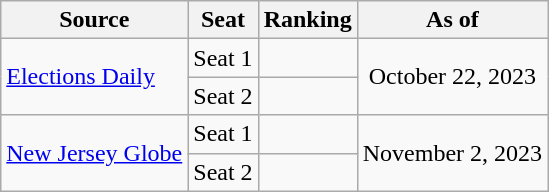<table class="wikitable" style="text-align:center">
<tr>
<th>Source</th>
<th>Seat</th>
<th>Ranking</th>
<th>As of</th>
</tr>
<tr>
<td align=left rowspan="2"><a href='#'>Elections Daily</a></td>
<td>Seat 1</td>
<td></td>
<td rowspan="2">October 22, 2023</td>
</tr>
<tr>
<td>Seat 2</td>
<td></td>
</tr>
<tr>
<td align=left rowspan="2"><a href='#'>New Jersey Globe</a></td>
<td>Seat 1</td>
<td></td>
<td rowspan="2">November 2, 2023</td>
</tr>
<tr>
<td>Seat 2</td>
<td></td>
</tr>
</table>
